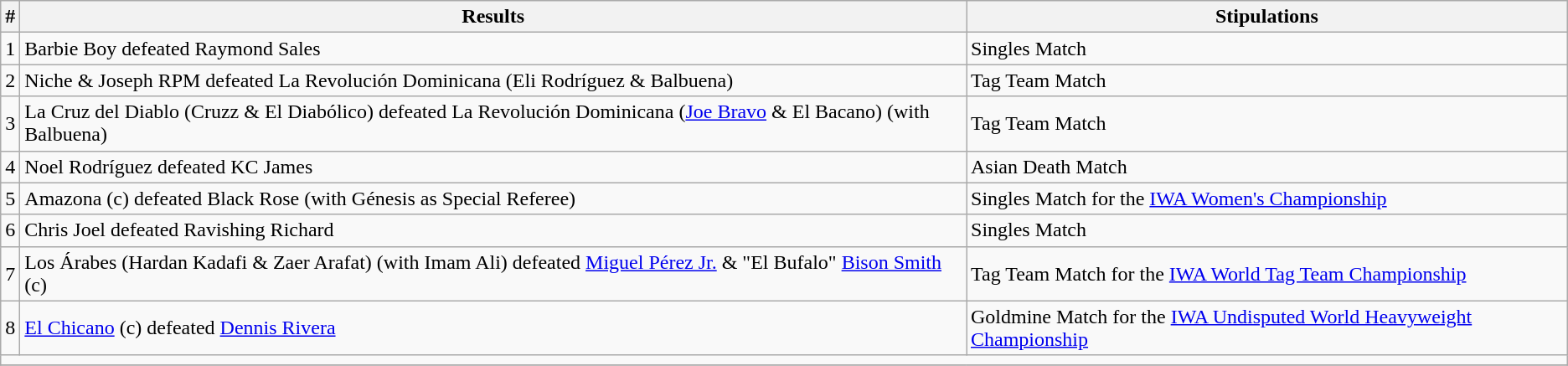<table class="wikitable">
<tr>
<th>#</th>
<th>Results</th>
<th>Stipulations</th>
</tr>
<tr>
<td>1</td>
<td>Barbie Boy defeated Raymond Sales</td>
<td>Singles Match</td>
</tr>
<tr>
<td>2</td>
<td>Niche & Joseph RPM defeated La Revolución Dominicana (Eli Rodríguez & Balbuena)</td>
<td>Tag Team Match</td>
</tr>
<tr>
<td>3</td>
<td>La Cruz del Diablo (Cruzz & El Diabólico) defeated La Revolución Dominicana (<a href='#'>Joe Bravo</a> & El Bacano) (with Balbuena)</td>
<td>Tag Team Match</td>
</tr>
<tr>
<td>4</td>
<td>Noel Rodríguez defeated KC James</td>
<td>Asian Death Match</td>
</tr>
<tr>
<td>5</td>
<td>Amazona (c) defeated Black Rose (with Génesis as Special Referee)</td>
<td>Singles Match for the <a href='#'>IWA Women's Championship</a></td>
</tr>
<tr>
<td>6</td>
<td>Chris Joel defeated Ravishing Richard</td>
<td>Singles Match</td>
</tr>
<tr>
<td>7</td>
<td>Los Árabes (Hardan Kadafi & Zaer Arafat) (with Imam Ali) defeated <a href='#'>Miguel Pérez Jr.</a> & "El Bufalo" <a href='#'>Bison Smith</a> (c)</td>
<td>Tag Team Match for the <a href='#'>IWA World Tag Team Championship</a></td>
</tr>
<tr>
<td>8</td>
<td><a href='#'>El Chicano</a> (c) defeated <a href='#'>Dennis Rivera</a></td>
<td>Goldmine Match for the <a href='#'>IWA Undisputed World Heavyweight Championship</a></td>
</tr>
<tr>
<td colspan="10"></td>
</tr>
<tr>
</tr>
</table>
